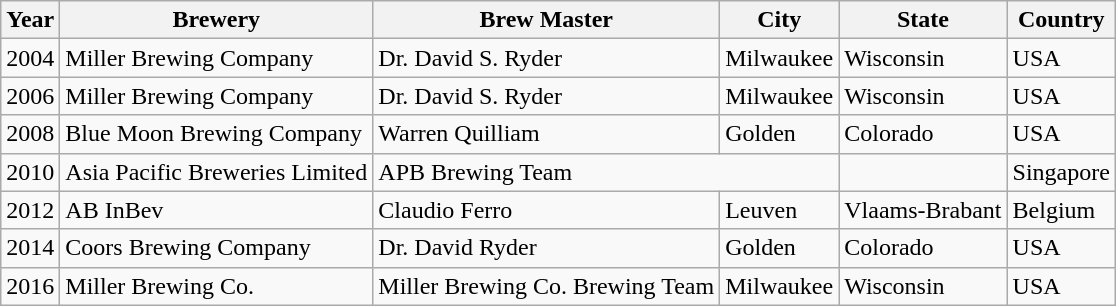<table class="wikitable sortable">
<tr>
<th>Year</th>
<th>Brewery</th>
<th>Brew Master</th>
<th>City</th>
<th>State</th>
<th>Country</th>
</tr>
<tr>
<td>2004</td>
<td>Miller Brewing Company</td>
<td>Dr. David S. Ryder</td>
<td>Milwaukee</td>
<td>Wisconsin</td>
<td>USA</td>
</tr>
<tr>
<td>2006</td>
<td>Miller Brewing Company</td>
<td>Dr. David S. Ryder</td>
<td>Milwaukee</td>
<td>Wisconsin</td>
<td>USA</td>
</tr>
<tr>
<td>2008</td>
<td>Blue Moon Brewing Company</td>
<td>Warren Quilliam</td>
<td>Golden</td>
<td>Colorado</td>
<td>USA</td>
</tr>
<tr>
<td>2010</td>
<td>Asia Pacific Breweries Limited</td>
<td colspan="2">APB Brewing Team</td>
<td></td>
<td>Singapore</td>
</tr>
<tr>
<td>2012</td>
<td>AB InBev</td>
<td>Claudio Ferro</td>
<td>Leuven</td>
<td>Vlaams-Brabant</td>
<td>Belgium</td>
</tr>
<tr>
<td>2014</td>
<td>Coors Brewing Company</td>
<td>Dr. David Ryder</td>
<td>Golden</td>
<td>Colorado</td>
<td>USA</td>
</tr>
<tr>
<td>2016</td>
<td>Miller Brewing Co.</td>
<td>Miller Brewing Co. Brewing Team</td>
<td>Milwaukee</td>
<td>Wisconsin</td>
<td>USA</td>
</tr>
</table>
